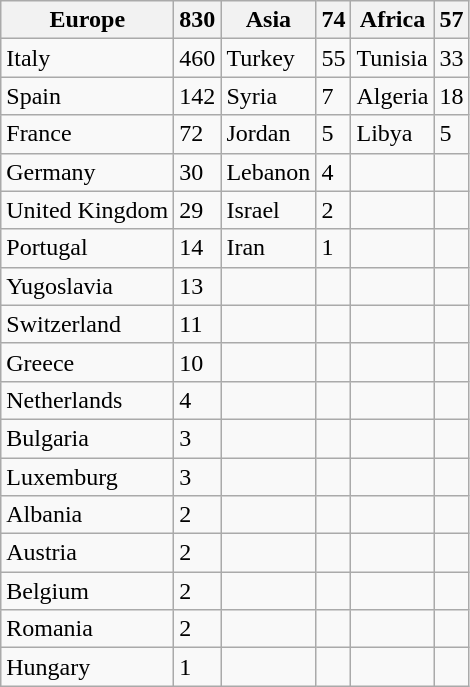<table class="wikitable sortable mw-collapsible">
<tr>
<th>Europe</th>
<th>830</th>
<th>Asia</th>
<th>74</th>
<th>Africa</th>
<th>57</th>
</tr>
<tr>
<td>Italy</td>
<td>460</td>
<td>Turkey</td>
<td>55</td>
<td>Tunisia</td>
<td>33</td>
</tr>
<tr>
<td>Spain</td>
<td>142</td>
<td>Syria</td>
<td>7</td>
<td>Algeria</td>
<td>18</td>
</tr>
<tr>
<td>France</td>
<td>72</td>
<td>Jordan</td>
<td>5</td>
<td>Libya</td>
<td>5</td>
</tr>
<tr>
<td>Germany</td>
<td>30</td>
<td>Lebanon</td>
<td>4</td>
<td></td>
<td></td>
</tr>
<tr>
<td>United Kingdom</td>
<td>29</td>
<td>Israel</td>
<td>2</td>
<td></td>
<td></td>
</tr>
<tr>
<td>Portugal</td>
<td>14</td>
<td>Iran</td>
<td>1</td>
<td></td>
<td></td>
</tr>
<tr>
<td>Yugoslavia</td>
<td>13</td>
<td></td>
<td></td>
<td></td>
<td></td>
</tr>
<tr>
<td>Switzerland</td>
<td>11</td>
<td></td>
<td></td>
<td></td>
<td></td>
</tr>
<tr>
<td>Greece</td>
<td>10</td>
<td></td>
<td></td>
<td></td>
<td></td>
</tr>
<tr>
<td>Netherlands</td>
<td>4</td>
<td></td>
<td></td>
<td></td>
<td></td>
</tr>
<tr>
<td>Bulgaria</td>
<td>3</td>
<td></td>
<td></td>
<td></td>
<td></td>
</tr>
<tr>
<td>Luxemburg</td>
<td>3</td>
<td></td>
<td></td>
<td></td>
<td></td>
</tr>
<tr>
<td>Albania</td>
<td>2</td>
<td></td>
<td></td>
<td></td>
<td></td>
</tr>
<tr>
<td>Austria</td>
<td>2</td>
<td></td>
<td></td>
<td></td>
<td></td>
</tr>
<tr>
<td>Belgium</td>
<td>2</td>
<td></td>
<td></td>
<td></td>
<td></td>
</tr>
<tr>
<td>Romania</td>
<td>2</td>
<td></td>
<td></td>
<td></td>
<td></td>
</tr>
<tr>
<td>Hungary</td>
<td>1</td>
<td></td>
<td></td>
<td></td>
<td></td>
</tr>
</table>
